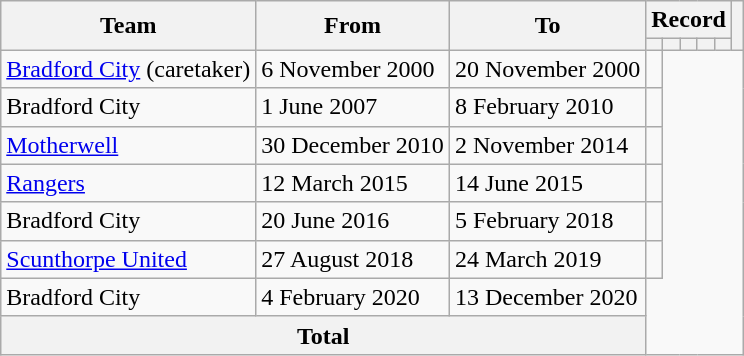<table class=wikitable style=text-align:center>
<tr>
<th rowspan="2">Team</th>
<th rowspan="2">From</th>
<th rowspan="2">To</th>
<th colspan="5">Record</th>
<th rowspan="2"></th>
</tr>
<tr>
<th></th>
<th></th>
<th></th>
<th></th>
<th></th>
</tr>
<tr>
<td align=left><a href='#'>Bradford City</a> (caretaker)</td>
<td align=left>6 November 2000</td>
<td align=left>20 November 2000<br></td>
<td></td>
</tr>
<tr>
<td align=left>Bradford City</td>
<td align=left>1 June 2007</td>
<td align=left>8 February 2010<br></td>
<td></td>
</tr>
<tr>
<td align=left><a href='#'>Motherwell</a></td>
<td align=left>30 December 2010</td>
<td align=left>2 November 2014<br></td>
<td></td>
</tr>
<tr>
<td align=left><a href='#'>Rangers</a></td>
<td align=left>12 March 2015</td>
<td align=left>14 June 2015<br></td>
<td></td>
</tr>
<tr>
<td align=left>Bradford City</td>
<td align=left>20 June 2016</td>
<td align=left>5 February 2018<br></td>
<td></td>
</tr>
<tr>
<td align=left><a href='#'>Scunthorpe United</a></td>
<td align=left>27 August 2018</td>
<td align=left>24 March 2019<br></td>
<td></td>
</tr>
<tr>
<td align=left>Bradford City</td>
<td align=left>4 February 2020</td>
<td align=left>13 December 2020<br></td>
</tr>
<tr>
<th colspan="3">Total<br></th>
</tr>
</table>
